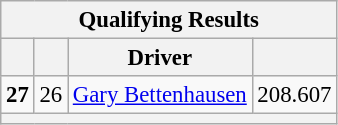<table class="wikitable" style="font-size:95%;">
<tr>
<th colspan=5>Qualifying Results</th>
</tr>
<tr>
<th></th>
<th></th>
<th>Driver</th>
<th></th>
</tr>
<tr>
<td align="center"><strong>27</strong></td>
<td align="center">26</td>
<td> <a href='#'>Gary Bettenhausen</a></td>
<td>208.607</td>
</tr>
<tr>
<th colspan=4></th>
</tr>
</table>
